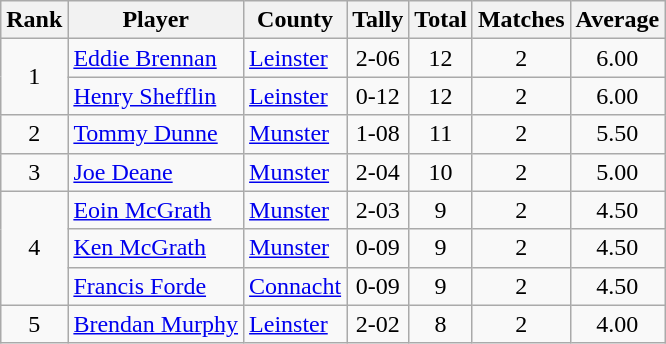<table class="wikitable">
<tr>
<th>Rank</th>
<th>Player</th>
<th>County</th>
<th>Tally</th>
<th>Total</th>
<th>Matches</th>
<th>Average</th>
</tr>
<tr>
<td rowspan=2 align=center>1</td>
<td><a href='#'>Eddie Brennan</a></td>
<td><a href='#'>Leinster</a></td>
<td align=center>2-06</td>
<td align=center>12</td>
<td align=center>2</td>
<td align=center>6.00</td>
</tr>
<tr>
<td><a href='#'>Henry Shefflin</a></td>
<td><a href='#'>Leinster</a></td>
<td align=center>0-12</td>
<td align=center>12</td>
<td align=center>2</td>
<td align=center>6.00</td>
</tr>
<tr>
<td rowspan=1 align=center>2</td>
<td><a href='#'>Tommy Dunne</a></td>
<td><a href='#'>Munster</a></td>
<td align=center>1-08</td>
<td align=center>11</td>
<td align=center>2</td>
<td align=center>5.50</td>
</tr>
<tr>
<td rowspan=1 align=center>3</td>
<td><a href='#'>Joe Deane</a></td>
<td><a href='#'>Munster</a></td>
<td align=center>2-04</td>
<td align=center>10</td>
<td align=center>2</td>
<td align=center>5.00</td>
</tr>
<tr>
<td rowspan=3 align=center>4</td>
<td><a href='#'>Eoin McGrath</a></td>
<td><a href='#'>Munster</a></td>
<td align=center>2-03</td>
<td align=center>9</td>
<td align=center>2</td>
<td align=center>4.50</td>
</tr>
<tr>
<td><a href='#'>Ken McGrath</a></td>
<td><a href='#'>Munster</a></td>
<td align=center>0-09</td>
<td align=center>9</td>
<td align=center>2</td>
<td align=center>4.50</td>
</tr>
<tr>
<td><a href='#'>Francis Forde</a></td>
<td><a href='#'>Connacht</a></td>
<td align=center>0-09</td>
<td align=center>9</td>
<td align=center>2</td>
<td align=center>4.50</td>
</tr>
<tr>
<td rowspan=1 align=center>5</td>
<td><a href='#'>Brendan Murphy</a></td>
<td><a href='#'>Leinster</a></td>
<td align=center>2-02</td>
<td align=center>8</td>
<td align=center>2</td>
<td align=center>4.00</td>
</tr>
</table>
